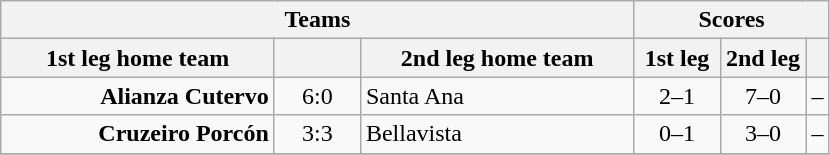<table class="wikitable" style="text-align: center;">
<tr>
<th colspan=3>Teams</th>
<th colspan=3>Scores</th>
</tr>
<tr>
<th width="175">1st leg home team</th>
<th width="50"></th>
<th width="175">2nd leg home team</th>
<th width="50">1st leg</th>
<th width="50">2nd leg</th>
<th></th>
</tr>
<tr>
<td align=right><strong>Alianza Cutervo</strong></td>
<td>6:0</td>
<td align=left>Santa Ana</td>
<td>2–1</td>
<td>7–0</td>
<td>–</td>
</tr>
<tr>
<td align=right><strong>Cruzeiro Porcón</strong></td>
<td>3:3</td>
<td align=left>Bellavista</td>
<td>0–1</td>
<td>3–0</td>
<td>–</td>
</tr>
<tr>
</tr>
</table>
